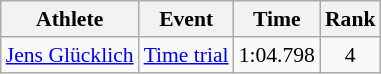<table class=wikitable style="font-size:90%; text-align:center">
<tr>
<th>Athlete</th>
<th>Event</th>
<th>Time</th>
<th>Rank</th>
</tr>
<tr align=center>
<td align=left><a href='#'>Jens Glücklich</a></td>
<td align=left><a href='#'>Time trial</a></td>
<td>1:04.798</td>
<td>4</td>
</tr>
</table>
